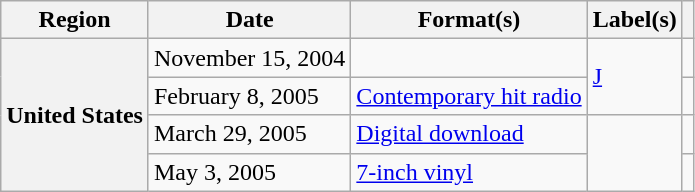<table class="wikitable plainrowheaders">
<tr>
<th scope="col">Region</th>
<th scope="col">Date</th>
<th scope="col">Format(s)</th>
<th scope="col">Label(s)</th>
<th scope="col"></th>
</tr>
<tr>
<th scope="row" rowspan="4">United States</th>
<td>November 15, 2004</td>
<td></td>
<td rowspan="2"><a href='#'>J</a></td>
<td></td>
</tr>
<tr>
<td>February 8, 2005</td>
<td><a href='#'>Contemporary hit radio</a></td>
<td></td>
</tr>
<tr>
<td>March 29, 2005</td>
<td><a href='#'>Digital download</a> </td>
<td rowspan="2"></td>
<td></td>
</tr>
<tr>
<td>May 3, 2005</td>
<td><a href='#'>7-inch vinyl</a></td>
<td></td>
</tr>
</table>
